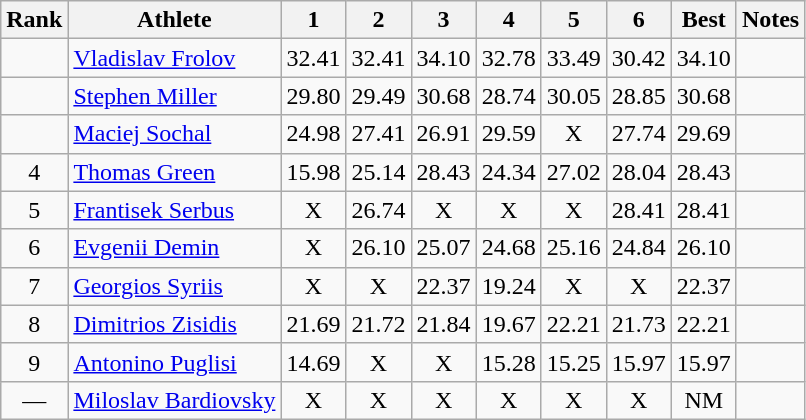<table class="wikitable sortable" style="text-align:center">
<tr>
<th>Rank</th>
<th>Athlete</th>
<th>1</th>
<th>2</th>
<th>3</th>
<th>4</th>
<th>5</th>
<th>6</th>
<th>Best</th>
<th>Notes</th>
</tr>
<tr>
<td></td>
<td style="text-align:left"><a href='#'>Vladislav Frolov</a><br></td>
<td>32.41</td>
<td>32.41</td>
<td>34.10</td>
<td>32.78</td>
<td>33.49</td>
<td>30.42</td>
<td>34.10</td>
<td></td>
</tr>
<tr>
<td></td>
<td style="text-align:left"><a href='#'>Stephen Miller</a><br></td>
<td>29.80</td>
<td>29.49</td>
<td>30.68</td>
<td>28.74</td>
<td>30.05</td>
<td>28.85</td>
<td>30.68</td>
<td></td>
</tr>
<tr>
<td></td>
<td style="text-align:left"><a href='#'>Maciej Sochal</a><br></td>
<td>24.98</td>
<td>27.41</td>
<td>26.91</td>
<td>29.59</td>
<td>X</td>
<td>27.74</td>
<td>29.69</td>
<td></td>
</tr>
<tr>
<td>4</td>
<td style="text-align:left"><a href='#'>Thomas Green</a><br></td>
<td>15.98</td>
<td>25.14</td>
<td>28.43</td>
<td>24.34</td>
<td>27.02</td>
<td>28.04</td>
<td>28.43</td>
<td></td>
</tr>
<tr>
<td>5</td>
<td style="text-align:left"><a href='#'>Frantisek Serbus</a><br></td>
<td>X</td>
<td>26.74</td>
<td>X</td>
<td>X</td>
<td>X</td>
<td>28.41</td>
<td>28.41</td>
<td></td>
</tr>
<tr>
<td>6</td>
<td style="text-align:left"><a href='#'>Evgenii Demin</a><br></td>
<td>X</td>
<td>26.10</td>
<td>25.07</td>
<td>24.68</td>
<td>25.16</td>
<td>24.84</td>
<td>26.10</td>
<td></td>
</tr>
<tr>
<td>7</td>
<td style="text-align:left"><a href='#'>Georgios Syriis</a><br></td>
<td>X</td>
<td>X</td>
<td>22.37</td>
<td>19.24</td>
<td>X</td>
<td>X</td>
<td>22.37</td>
<td></td>
</tr>
<tr>
<td>8</td>
<td style="text-align:left"><a href='#'>Dimitrios Zisidis</a><br></td>
<td>21.69</td>
<td>21.72</td>
<td>21.84</td>
<td>19.67</td>
<td>22.21</td>
<td>21.73</td>
<td>22.21</td>
<td></td>
</tr>
<tr>
<td>9</td>
<td style="text-align:left"><a href='#'>Antonino Puglisi</a><br></td>
<td>14.69</td>
<td>X</td>
<td>X</td>
<td>15.28</td>
<td>15.25</td>
<td>15.97</td>
<td>15.97</td>
<td></td>
</tr>
<tr>
<td>—</td>
<td style="text-align:left"><a href='#'>Miloslav Bardiovsky</a><br></td>
<td>X</td>
<td>X</td>
<td>X</td>
<td>X</td>
<td>X</td>
<td>X</td>
<td>NM</td>
<td></td>
</tr>
</table>
